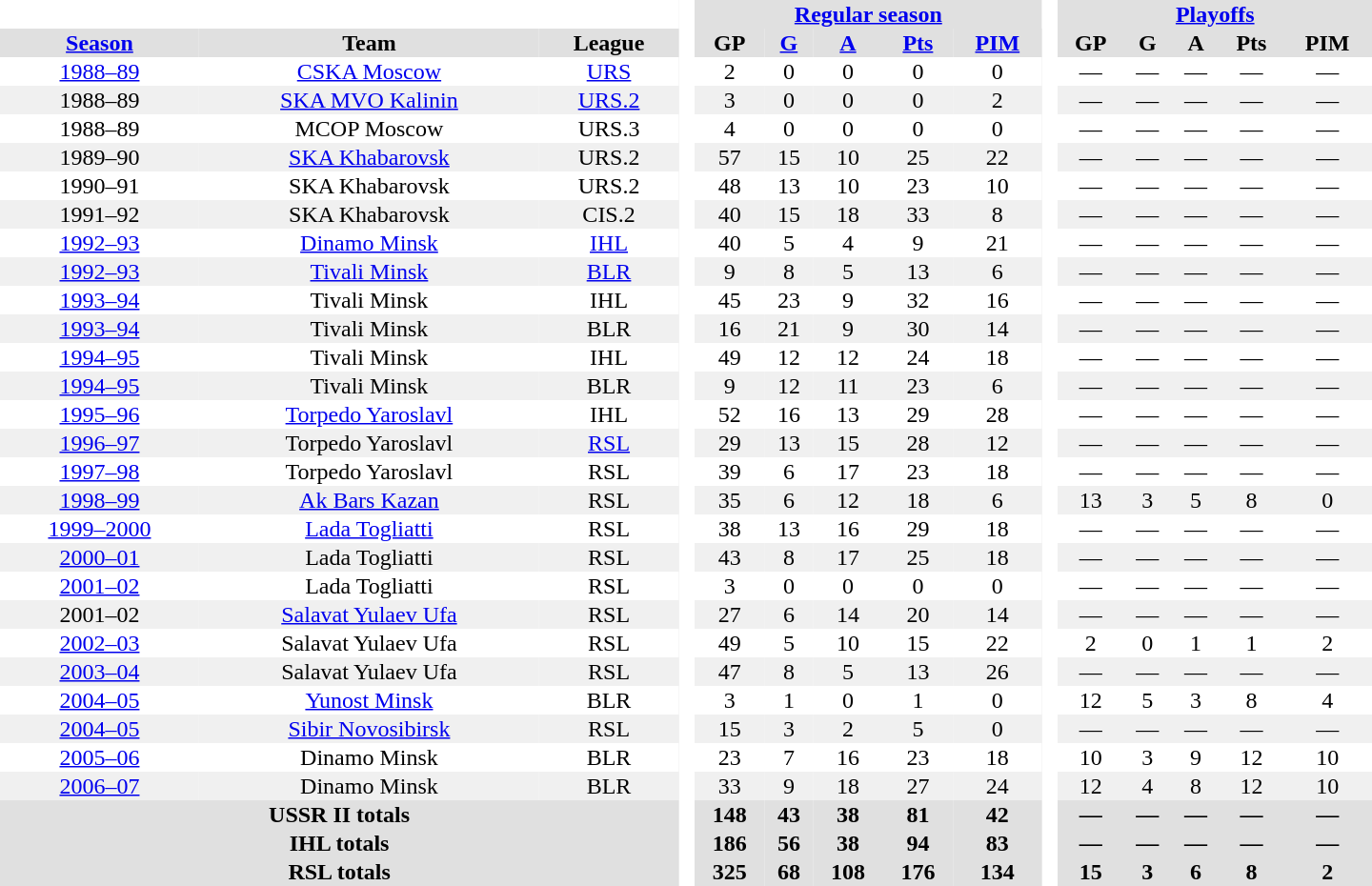<table border="0" cellpadding="1" cellspacing="0" style="text-align:center; width:60em">
<tr bgcolor="#e0e0e0">
<th colspan="3" bgcolor="#ffffff"> </th>
<th rowspan="99" bgcolor="#ffffff"> </th>
<th colspan="5"><a href='#'>Regular season</a></th>
<th rowspan="99" bgcolor="#ffffff"> </th>
<th colspan="5"><a href='#'>Playoffs</a></th>
</tr>
<tr bgcolor="#e0e0e0">
<th><a href='#'>Season</a></th>
<th>Team</th>
<th>League</th>
<th>GP</th>
<th><a href='#'>G</a></th>
<th><a href='#'>A</a></th>
<th><a href='#'>Pts</a></th>
<th><a href='#'>PIM</a></th>
<th>GP</th>
<th>G</th>
<th>A</th>
<th>Pts</th>
<th>PIM</th>
</tr>
<tr>
<td><a href='#'>1988–89</a></td>
<td><a href='#'>CSKA Moscow</a></td>
<td><a href='#'>URS</a></td>
<td>2</td>
<td>0</td>
<td>0</td>
<td>0</td>
<td>0</td>
<td>—</td>
<td>—</td>
<td>—</td>
<td>—</td>
<td>—</td>
</tr>
<tr bgcolor="#f0f0f0">
<td>1988–89</td>
<td><a href='#'>SKA MVO Kalinin</a></td>
<td><a href='#'>URS.2</a></td>
<td>3</td>
<td>0</td>
<td>0</td>
<td>0</td>
<td>2</td>
<td>—</td>
<td>—</td>
<td>—</td>
<td>—</td>
<td>—</td>
</tr>
<tr>
<td>1988–89</td>
<td>MCOP Moscow</td>
<td>URS.3</td>
<td>4</td>
<td>0</td>
<td>0</td>
<td>0</td>
<td>0</td>
<td>—</td>
<td>—</td>
<td>—</td>
<td>—</td>
<td>—</td>
</tr>
<tr bgcolor="#f0f0f0">
<td>1989–90</td>
<td><a href='#'>SKA Khabarovsk</a></td>
<td>URS.2</td>
<td>57</td>
<td>15</td>
<td>10</td>
<td>25</td>
<td>22</td>
<td>—</td>
<td>—</td>
<td>—</td>
<td>—</td>
<td>—</td>
</tr>
<tr>
<td>1990–91</td>
<td>SKA Khabarovsk</td>
<td>URS.2</td>
<td>48</td>
<td>13</td>
<td>10</td>
<td>23</td>
<td>10</td>
<td>—</td>
<td>—</td>
<td>—</td>
<td>—</td>
<td>—</td>
</tr>
<tr bgcolor="#f0f0f0">
<td>1991–92</td>
<td>SKA Khabarovsk</td>
<td>CIS.2</td>
<td>40</td>
<td>15</td>
<td>18</td>
<td>33</td>
<td>8</td>
<td>—</td>
<td>—</td>
<td>—</td>
<td>—</td>
<td>—</td>
</tr>
<tr>
<td><a href='#'>1992–93</a></td>
<td><a href='#'>Dinamo Minsk</a></td>
<td><a href='#'>IHL</a></td>
<td>40</td>
<td>5</td>
<td>4</td>
<td>9</td>
<td>21</td>
<td>—</td>
<td>—</td>
<td>—</td>
<td>—</td>
<td>—</td>
</tr>
<tr bgcolor="#f0f0f0">
<td><a href='#'>1992–93</a></td>
<td><a href='#'>Tivali Minsk</a></td>
<td><a href='#'>BLR</a></td>
<td>9</td>
<td>8</td>
<td>5</td>
<td>13</td>
<td>6</td>
<td>—</td>
<td>—</td>
<td>—</td>
<td>—</td>
<td>—</td>
</tr>
<tr>
<td><a href='#'>1993–94</a></td>
<td>Tivali Minsk</td>
<td>IHL</td>
<td>45</td>
<td>23</td>
<td>9</td>
<td>32</td>
<td>16</td>
<td>—</td>
<td>—</td>
<td>—</td>
<td>—</td>
<td>—</td>
</tr>
<tr bgcolor="#f0f0f0">
<td><a href='#'>1993–94</a></td>
<td>Tivali Minsk</td>
<td>BLR</td>
<td>16</td>
<td>21</td>
<td>9</td>
<td>30</td>
<td>14</td>
<td>—</td>
<td>—</td>
<td>—</td>
<td>—</td>
<td>—</td>
</tr>
<tr>
<td><a href='#'>1994–95</a></td>
<td>Tivali Minsk</td>
<td>IHL</td>
<td>49</td>
<td>12</td>
<td>12</td>
<td>24</td>
<td>18</td>
<td>—</td>
<td>—</td>
<td>—</td>
<td>—</td>
<td>—</td>
</tr>
<tr bgcolor="#f0f0f0">
<td><a href='#'>1994–95</a></td>
<td>Tivali Minsk</td>
<td>BLR</td>
<td>9</td>
<td>12</td>
<td>11</td>
<td>23</td>
<td>6</td>
<td>—</td>
<td>—</td>
<td>—</td>
<td>—</td>
<td>—</td>
</tr>
<tr>
<td><a href='#'>1995–96</a></td>
<td><a href='#'>Torpedo Yaroslavl</a></td>
<td>IHL</td>
<td>52</td>
<td>16</td>
<td>13</td>
<td>29</td>
<td>28</td>
<td>—</td>
<td>—</td>
<td>—</td>
<td>—</td>
<td>—</td>
</tr>
<tr bgcolor="#f0f0f0">
<td><a href='#'>1996–97</a></td>
<td>Torpedo Yaroslavl</td>
<td><a href='#'>RSL</a></td>
<td>29</td>
<td>13</td>
<td>15</td>
<td>28</td>
<td>12</td>
<td>—</td>
<td>—</td>
<td>—</td>
<td>—</td>
<td>—</td>
</tr>
<tr>
<td><a href='#'>1997–98</a></td>
<td>Torpedo Yaroslavl</td>
<td>RSL</td>
<td>39</td>
<td>6</td>
<td>17</td>
<td>23</td>
<td>18</td>
<td>—</td>
<td>—</td>
<td>—</td>
<td>—</td>
<td>—</td>
</tr>
<tr bgcolor="#f0f0f0">
<td><a href='#'>1998–99</a></td>
<td><a href='#'>Ak Bars Kazan</a></td>
<td>RSL</td>
<td>35</td>
<td>6</td>
<td>12</td>
<td>18</td>
<td>6</td>
<td>13</td>
<td>3</td>
<td>5</td>
<td>8</td>
<td>0</td>
</tr>
<tr>
<td><a href='#'>1999–2000</a></td>
<td><a href='#'>Lada Togliatti</a></td>
<td>RSL</td>
<td>38</td>
<td>13</td>
<td>16</td>
<td>29</td>
<td>18</td>
<td>—</td>
<td>—</td>
<td>—</td>
<td>—</td>
<td>—</td>
</tr>
<tr bgcolor="#f0f0f0">
<td><a href='#'>2000–01</a></td>
<td>Lada Togliatti</td>
<td>RSL</td>
<td>43</td>
<td>8</td>
<td>17</td>
<td>25</td>
<td>18</td>
<td>—</td>
<td>—</td>
<td>—</td>
<td>—</td>
<td>—</td>
</tr>
<tr>
<td><a href='#'>2001–02</a></td>
<td>Lada Togliatti</td>
<td>RSL</td>
<td>3</td>
<td>0</td>
<td>0</td>
<td>0</td>
<td>0</td>
<td>—</td>
<td>—</td>
<td>—</td>
<td>—</td>
<td>—</td>
</tr>
<tr bgcolor="#f0f0f0">
<td>2001–02</td>
<td><a href='#'>Salavat Yulaev Ufa</a></td>
<td>RSL</td>
<td>27</td>
<td>6</td>
<td>14</td>
<td>20</td>
<td>14</td>
<td>—</td>
<td>—</td>
<td>—</td>
<td>—</td>
<td>—</td>
</tr>
<tr>
<td><a href='#'>2002–03</a></td>
<td>Salavat Yulaev Ufa</td>
<td>RSL</td>
<td>49</td>
<td>5</td>
<td>10</td>
<td>15</td>
<td>22</td>
<td>2</td>
<td>0</td>
<td>1</td>
<td>1</td>
<td>2</td>
</tr>
<tr bgcolor="#f0f0f0">
<td><a href='#'>2003–04</a></td>
<td>Salavat Yulaev Ufa</td>
<td>RSL</td>
<td>47</td>
<td>8</td>
<td>5</td>
<td>13</td>
<td>26</td>
<td>—</td>
<td>—</td>
<td>—</td>
<td>—</td>
<td>—</td>
</tr>
<tr>
<td><a href='#'>2004–05</a></td>
<td><a href='#'>Yunost Minsk</a></td>
<td>BLR</td>
<td>3</td>
<td>1</td>
<td>0</td>
<td>1</td>
<td>0</td>
<td>12</td>
<td>5</td>
<td>3</td>
<td>8</td>
<td>4</td>
</tr>
<tr bgcolor="#f0f0f0">
<td><a href='#'>2004–05</a></td>
<td><a href='#'>Sibir Novosibirsk</a></td>
<td>RSL</td>
<td>15</td>
<td>3</td>
<td>2</td>
<td>5</td>
<td>0</td>
<td>—</td>
<td>—</td>
<td>—</td>
<td>—</td>
<td>—</td>
</tr>
<tr>
<td><a href='#'>2005–06</a></td>
<td>Dinamo Minsk</td>
<td>BLR</td>
<td>23</td>
<td>7</td>
<td>16</td>
<td>23</td>
<td>18</td>
<td>10</td>
<td>3</td>
<td>9</td>
<td>12</td>
<td>10</td>
</tr>
<tr bgcolor="#f0f0f0">
<td><a href='#'>2006–07</a></td>
<td>Dinamo Minsk</td>
<td>BLR</td>
<td>33</td>
<td>9</td>
<td>18</td>
<td>27</td>
<td>24</td>
<td>12</td>
<td>4</td>
<td>8</td>
<td>12</td>
<td>10</td>
</tr>
<tr bgcolor="#e0e0e0">
<th colspan="3">USSR II totals</th>
<th>148</th>
<th>43</th>
<th>38</th>
<th>81</th>
<th>42</th>
<th>—</th>
<th>—</th>
<th>—</th>
<th>—</th>
<th>—</th>
</tr>
<tr bgcolor="#e0e0e0">
<th colspan="3">IHL totals</th>
<th>186</th>
<th>56</th>
<th>38</th>
<th>94</th>
<th>83</th>
<th>—</th>
<th>—</th>
<th>—</th>
<th>—</th>
<th>—</th>
</tr>
<tr bgcolor="#e0e0e0">
<th colspan="3">RSL totals</th>
<th>325</th>
<th>68</th>
<th>108</th>
<th>176</th>
<th>134</th>
<th>15</th>
<th>3</th>
<th>6</th>
<th>8</th>
<th>2</th>
</tr>
</table>
